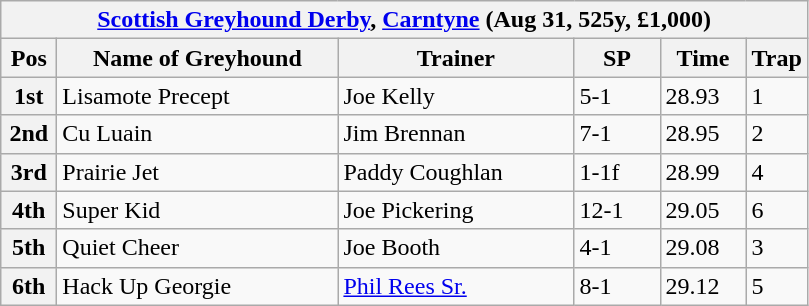<table class="wikitable">
<tr>
<th colspan="6"><a href='#'>Scottish Greyhound Derby</a>, <a href='#'>Carntyne</a> (Aug 31, 525y, £1,000)</th>
</tr>
<tr>
<th width=30>Pos</th>
<th width=180>Name of Greyhound</th>
<th width=150>Trainer</th>
<th width=50>SP</th>
<th width=50>Time</th>
<th width=30>Trap</th>
</tr>
<tr>
<th>1st</th>
<td>Lisamote Precept</td>
<td>Joe Kelly</td>
<td>5-1</td>
<td>28.93</td>
<td>1</td>
</tr>
<tr>
<th>2nd</th>
<td>Cu Luain</td>
<td>Jim Brennan</td>
<td>7-1</td>
<td>28.95</td>
<td>2</td>
</tr>
<tr>
<th>3rd</th>
<td>Prairie Jet</td>
<td>Paddy Coughlan</td>
<td>1-1f</td>
<td>28.99</td>
<td>4</td>
</tr>
<tr>
<th>4th</th>
<td>Super Kid</td>
<td>Joe Pickering</td>
<td>12-1</td>
<td>29.05</td>
<td>6</td>
</tr>
<tr>
<th>5th</th>
<td>Quiet Cheer</td>
<td>Joe Booth</td>
<td>4-1</td>
<td>29.08</td>
<td>3</td>
</tr>
<tr>
<th>6th</th>
<td>Hack Up Georgie</td>
<td><a href='#'>Phil Rees Sr.</a></td>
<td>8-1</td>
<td>29.12</td>
<td>5</td>
</tr>
</table>
